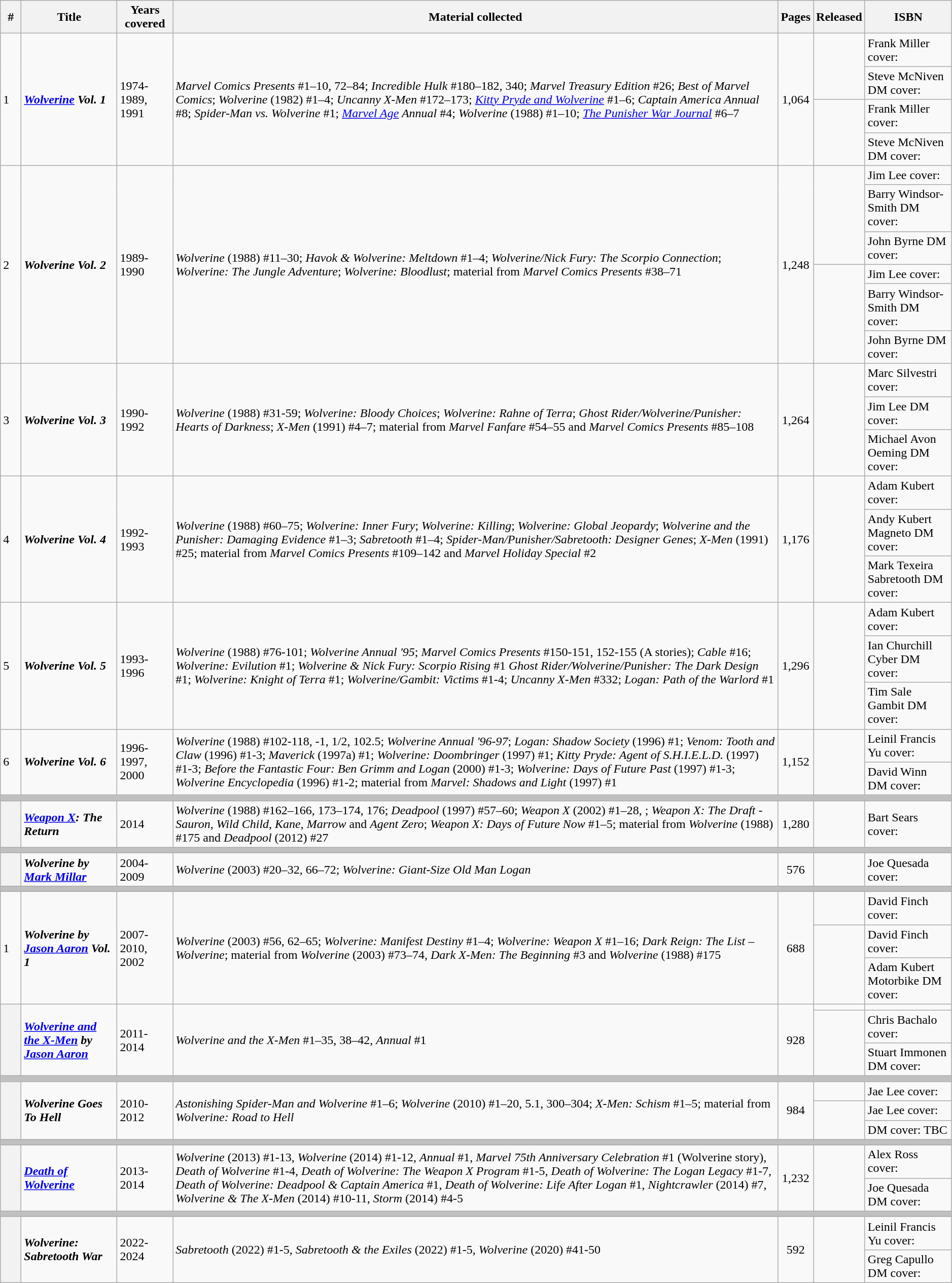<table class="wikitable sortable" width=99%>
<tr>
<th class="unsortable" width=20px>#</th>
<th>Title</th>
<th>Years covered</th>
<th class="unsortable">Material collected</th>
<th>Pages</th>
<th>Released</th>
<th class="unsortable">ISBN</th>
</tr>
<tr>
<td rowspan=4>1</td>
<td rowspan=4><strong><em><a href='#'>Wolverine</a> Vol. 1</em></strong></td>
<td rowspan=4>1974-1989, 1991</td>
<td rowspan=4><em>Marvel Comics Presents</em> #1–10, 72–84; <em>Incredible Hulk</em> #180–182, 340; <em>Marvel Treasury Edition</em> #26; <em>Best of Marvel Comics</em>; <em>Wolverine</em> (1982) #1–4; <em>Uncanny X-Men</em> #172–173; <em><a href='#'>Kitty Pryde and Wolverine</a></em> #1–6; <em>Captain America Annual</em> #8; <em>Spider-Man vs. Wolverine</em> #1; <em><a href='#'>Marvel Age</a> Annual</em> #4; <em>Wolverine</em> (1988) #1–10; <em><a href='#'>The Punisher War Journal</a></em> #6–7</td>
<td style="text-align: center;" rowspan=4>1,064</td>
<td rowspan=2></td>
<td>Frank Miller cover: </td>
</tr>
<tr>
<td>Steve McNiven DM cover: </td>
</tr>
<tr>
<td rowspan=2></td>
<td>Frank Miller cover: </td>
</tr>
<tr>
<td>Steve McNiven DM cover: </td>
</tr>
<tr>
<td rowspan=6>2</td>
<td rowspan=6><strong><em>Wolverine Vol. 2</em></strong></td>
<td rowspan=6>1989-1990</td>
<td rowspan=6><em>Wolverine</em> (1988) #11–30; <em>Havok & Wolverine: Meltdown</em> #1–4; <em>Wolverine/Nick Fury: The Scorpio Connection</em>; <em>Wolverine: The Jungle Adventure</em>; <em>Wolverine: Bloodlust</em>; material from <em>Marvel Comics Presents</em> #38–71</td>
<td style="text-align: center;" rowspan=6>1,248</td>
<td rowspan=3></td>
<td>Jim Lee cover: </td>
</tr>
<tr>
<td>Barry Windsor-Smith DM cover: </td>
</tr>
<tr>
<td>John Byrne DM cover: </td>
</tr>
<tr>
<td rowspan=3></td>
<td>Jim Lee cover: </td>
</tr>
<tr>
<td>Barry Windsor-Smith DM cover: </td>
</tr>
<tr>
<td>John Byrne DM cover: </td>
</tr>
<tr>
<td rowspan=3>3</td>
<td rowspan=3><strong><em>Wolverine Vol. 3</em></strong></td>
<td rowspan=3>1990-1992</td>
<td rowspan=3><em>Wolverine</em> (1988) #31-59; <em>Wolverine: Bloody Choices</em>; <em>Wolverine: Rahne of Terra</em>; <em>Ghost Rider/Wolverine/Punisher: Hearts of Darkness</em>; <em>X-Men</em> (1991) #4–7; material from <em>Marvel Fanfare</em> #54–55 and <em>Marvel Comics Presents</em> #85–108</td>
<td style="text-align: center;" rowspan=3>1,264</td>
<td rowspan=3></td>
<td>Marc Silvestri cover: </td>
</tr>
<tr>
<td>Jim Lee DM cover: </td>
</tr>
<tr>
<td>Michael Avon Oeming DM cover: </td>
</tr>
<tr>
<td rowspan=3>4</td>
<td rowspan=3><strong><em>Wolverine Vol. 4</em></strong></td>
<td rowspan=3>1992-1993</td>
<td rowspan=3><em>Wolverine</em> (1988) #60–75; <em>Wolverine: Inner Fury</em>; <em>Wolverine: Killing</em>; <em>Wolverine: Global Jeopardy</em>; <em>Wolverine and the Punisher: Damaging Evidence</em> #1–3; <em>Sabretooth</em> #1–4; <em>Spider-Man/Punisher/Sabretooth: Designer Genes</em>; <em>X-Men</em> (1991) #25; material from <em>Marvel Comics Presents</em> #109–142 and <em>Marvel Holiday Special</em> #2</td>
<td style="text-align: center;" rowspan=3>1,176</td>
<td rowspan=3></td>
<td>Adam Kubert cover: </td>
</tr>
<tr>
<td>Andy Kubert Magneto DM cover: </td>
</tr>
<tr>
<td>Mark Texeira Sabretooth DM cover: </td>
</tr>
<tr>
<td rowspan=3>5</td>
<td rowspan=3><strong><em>Wolverine Vol. 5</em></strong></td>
<td rowspan=3>1993-1996</td>
<td rowspan=3><em>Wolverine</em> (1988) #76-101; <em>Wolverine Annual '95</em>; <em>Marvel Comics Presents</em> #150-151, 152-155 (A stories); <em>Cable</em> #16; <em>Wolverine: Evilution</em> #1; <em>Wolverine & Nick Fury: Scorpio Rising</em> #1 <em>Ghost Rider/Wolverine/Punisher: The Dark Design</em> #1; <em>Wolverine: Knight of Terra</em> #1; <em>Wolverine/Gambit: Victims</em> #1-4; <em>Uncanny X-Men</em> #332; <em>Logan: Path of the Warlord</em> #1</td>
<td style="text-align: center;" rowspan=3>1,296</td>
<td rowspan=3></td>
<td>Adam Kubert cover: </td>
</tr>
<tr>
<td>Ian Churchill Cyber DM cover: </td>
</tr>
<tr>
<td>Tim Sale Gambit DM cover: </td>
</tr>
<tr>
<td rowspan=2>6</td>
<td rowspan=2><strong><em>Wolverine Vol. 6</em></strong></td>
<td rowspan=2>1996-1997, 2000</td>
<td rowspan=2><em>Wolverine</em> (1988) #102-118, -1, 1/2, 102.5; <em>Wolverine Annual '96-97</em>; <em>Logan: Shadow Society</em> (1996) #1; <em>Venom: Tooth and Claw</em> (1996) #1-3; <em>Maverick</em> (1997a) #1; <em>Wolverine: Doombringer</em> (1997) #1; <em>Kitty Pryde: Agent of S.H.I.E.L.D.</em> (1997) #1-3; <em>Before the Fantastic Four: Ben Grimm and Logan</em> (2000) #1-3; <em>Wolverine: Days of Future Past</em> (1997) #1-3; <em>Wolverine Encyclopedia</em> (1996) #1-2; material from <em>Marvel: Shadows and Light</em> (1997) #1</td>
<td style="text-align: center;" rowspan=2>1,152</td>
<td rowspan=2></td>
<td>Leinil Francis Yu cover: </td>
</tr>
<tr>
<td>David Winn DM cover: </td>
</tr>
<tr>
<th colspan="7" style="background-color: silver;"></th>
</tr>
<tr>
<th style="background-color: light grey;"></th>
<td><strong><em><a href='#'>Weapon X</a>: The Return</em></strong></td>
<td> 2014</td>
<td><em>Wolverine</em> (1988) #162–166, 173–174, 176; <em>Deadpool</em> (1997) #57–60; <em>Weapon X</em> (2002) #1–28, ; <em>Weapon X: The Draft - Sauron</em>, <em>Wild Child</em>, <em>Kane</em>, <em>Marrow</em> and <em>Agent Zero</em>; <em>Weapon X: Days of Future Now</em> #1–5; material from <em>Wolverine</em> (1988) #175 and <em>Deadpool</em> (2012) #27</td>
<td style="text-align: center;">1,280</td>
<td></td>
<td>Bart Sears cover: </td>
</tr>
<tr>
<th colspan="7" style="background-color: silver;"></th>
</tr>
<tr>
<th style="background-color: light grey;"></th>
<td><strong><em>Wolverine by <a href='#'>Mark Millar</a></em></strong></td>
<td>2004-2009</td>
<td><em>Wolverine</em> (2003) #20–32, 66–72; <em>Wolverine: Giant-Size Old Man Logan</em></td>
<td style="text-align: center;">576</td>
<td></td>
<td>Joe Quesada cover: </td>
</tr>
<tr>
<th colspan="7" style="background-color: silver;"></th>
</tr>
<tr>
<td rowspan=3>1</td>
<td rowspan=3><strong><em>Wolverine by <a href='#'>Jason Aaron</a> Vol. 1</em></strong></td>
<td rowspan=3>2007-2010, 2002</td>
<td rowspan=3><em>Wolverine</em> (2003) #56, 62–65; <em>Wolverine: Manifest Destiny</em> #1–4; <em>Wolverine: Weapon X</em> #1–16; <em>Dark Reign: The List – Wolverine</em>; material from <em>Wolverine</em> (2003) #73–74, <em>Dark X-Men: The Beginning</em> #3 and <em>Wolverine</em> (1988) #175</td>
<td style="text-align: center;" rowspan=3>688</td>
<td></td>
<td>David Finch cover: </td>
</tr>
<tr>
<td rowspan=2></td>
<td>David Finch cover: </td>
</tr>
<tr>
<td>Adam Kubert Motorbike DM cover: </td>
</tr>
<tr>
<th style="background-color: light grey;" rowspan=3></th>
<td rowspan=3><strong><em><a href='#'>Wolverine and the X-Men</a> by <a href='#'>Jason Aaron</a></em></strong></td>
<td rowspan=3>2011-2014</td>
<td rowspan=3><em>Wolverine and the X-Men</em> #1–35, 38–42, <em>Annual</em> #1</td>
<td style="text-align: center;" rowspan=3>928</td>
<td></td>
<td></td>
</tr>
<tr>
<td rowspan=2></td>
<td>Chris Bachalo cover: </td>
</tr>
<tr>
<td>Stuart Immonen DM cover: </td>
</tr>
<tr>
<th colspan="7" style="background-color: silver;"></th>
</tr>
<tr>
<th style="background-color: light grey;" rowspan=3></th>
<td rowspan=3><strong><em>Wolverine Goes To Hell</em></strong></td>
<td rowspan=3>2010-2012</td>
<td rowspan=3><em>Astonishing Spider-Man and Wolverine</em> #1–6; <em>Wolverine</em> (2010) #1–20, 5.1, 300–304; <em>X-Men: Schism</em> #1–5; material from <em>Wolverine: Road to Hell</em></td>
<td style="text-align: center;" rowspan=3>984</td>
<td></td>
<td>Jae Lee cover: </td>
</tr>
<tr>
<td rowspan=2></td>
<td>Jae Lee cover: </td>
</tr>
<tr>
<td>DM cover: TBC</td>
</tr>
<tr>
<th colspan="7" style="background-color: silver;"></th>
</tr>
<tr>
<th style="background-color: light grey;" rowspan=2></th>
<td rowspan=2><strong><em><a href='#'>Death of Wolverine</a></em></strong></td>
<td rowspan=2>2013-2014</td>
<td rowspan=2><em>Wolverine</em> (2013) #1-13, <em>Wolverine</em> (2014) #1-12, <em>Annual</em> #1, <em>Marvel 75th Anniversary Celebration</em> #1 (Wolverine story), <em>Death of Wolverine</em> #1-4, <em>Death of Wolverine: The Weapon X Program</em> #1-5, <em>Death of Wolverine: The Logan Legacy</em> #1-7, <em>Death of Wolverine: Deadpool & Captain America</em> #1, <em>Death of Wolverine: Life After Logan</em> #1, <em>Nightcrawler</em> (2014) #7, <em>Wolverine & The X-Men</em> (2014) #10-11, <em>Storm</em> (2014) #4-5</td>
<td style="text-align: center;" rowspan=2>1,232</td>
<td rowspan=2></td>
<td>Alex Ross cover: </td>
</tr>
<tr>
<td>Joe Quesada DM cover: </td>
</tr>
<tr>
<th colspan="7" style="background-color: silver;"></th>
</tr>
<tr>
<th style="background-color: light grey;" rowspan=2></th>
<td rowspan=2><strong><em>Wolverine: Sabretooth War</em></strong></td>
<td rowspan=2>2022-2024</td>
<td rowspan=2><em>Sabretooth</em> (2022) #1-5, <em>Sabretooth & the Exiles</em> (2022) #1-5, <em>Wolverine</em> (2020) #41-50</td>
<td style="text-align: center;" rowspan=2>592</td>
<td rowspan=2></td>
<td>Leinil Francis Yu cover: </td>
</tr>
<tr>
<td>Greg Capullo DM cover: </td>
</tr>
</table>
